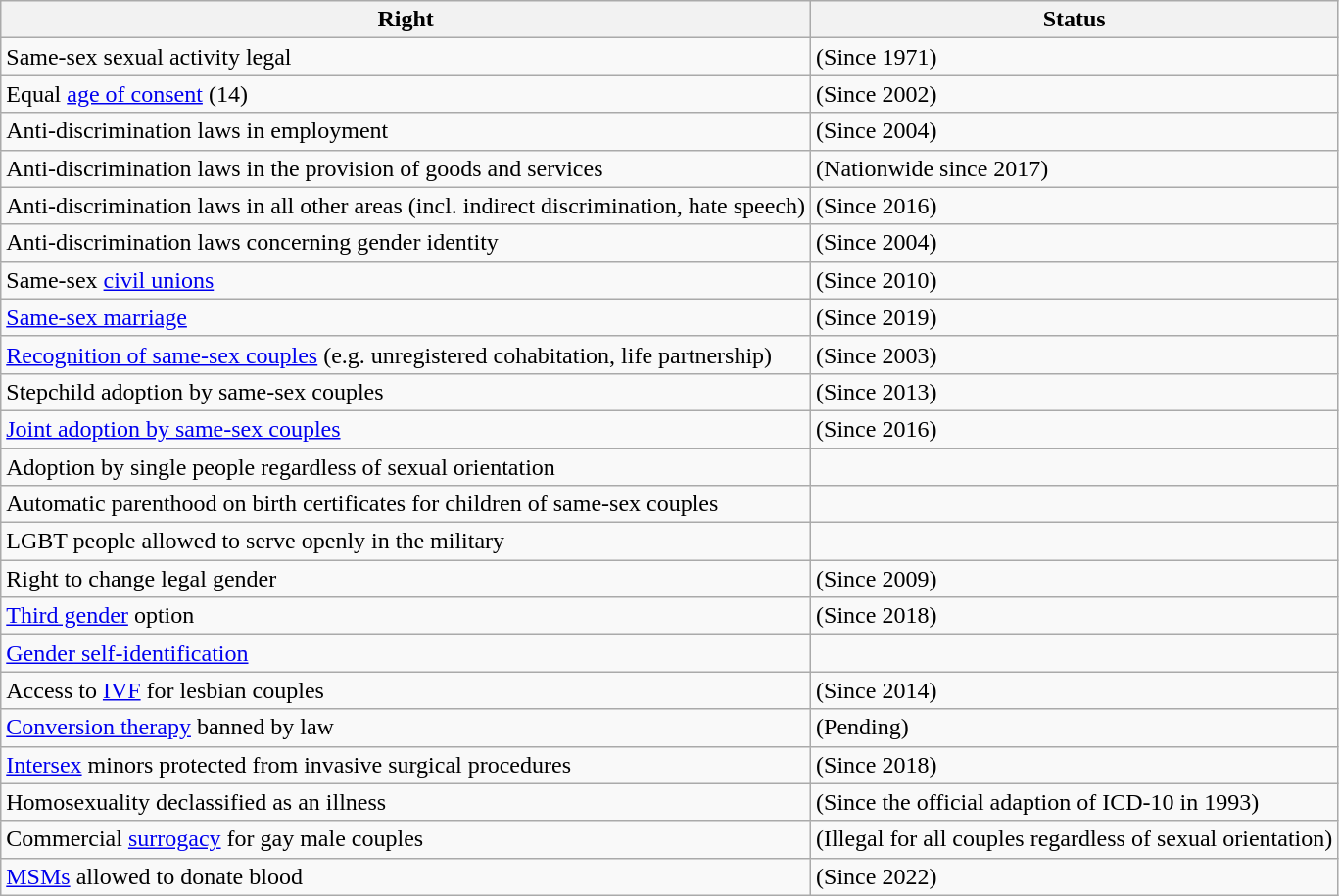<table class="wikitable">
<tr>
<th>Right</th>
<th>Status</th>
</tr>
<tr>
<td>Same-sex sexual activity legal</td>
<td> (Since 1971)</td>
</tr>
<tr>
<td>Equal <a href='#'>age of consent</a> (14)</td>
<td> (Since 2002)</td>
</tr>
<tr>
<td>Anti-discrimination laws in employment</td>
<td> (Since 2004)</td>
</tr>
<tr>
<td>Anti-discrimination laws in the provision of goods and services</td>
<td> (Nationwide since 2017)</td>
</tr>
<tr>
<td>Anti-discrimination laws in all other areas (incl. indirect discrimination, hate speech)</td>
<td> (Since 2016)</td>
</tr>
<tr>
<td>Anti-discrimination laws concerning gender identity</td>
<td> (Since 2004)</td>
</tr>
<tr>
<td>Same-sex <a href='#'>civil unions</a></td>
<td> (Since 2010)</td>
</tr>
<tr>
<td><a href='#'>Same-sex marriage</a></td>
<td> (Since 2019)</td>
</tr>
<tr>
<td><a href='#'>Recognition of same-sex couples</a> (e.g. unregistered cohabitation, life partnership)</td>
<td> (Since 2003)</td>
</tr>
<tr>
<td>Stepchild adoption by same-sex couples</td>
<td> (Since 2013)</td>
</tr>
<tr>
<td><a href='#'>Joint adoption by same-sex couples</a></td>
<td> (Since 2016)</td>
</tr>
<tr>
<td>Adoption by single people regardless of sexual orientation</td>
<td></td>
</tr>
<tr>
<td>Automatic parenthood on birth certificates for children of same-sex couples</td>
<td></td>
</tr>
<tr>
<td>LGBT people allowed to serve openly in the military</td>
<td></td>
</tr>
<tr>
<td>Right to change legal gender</td>
<td> (Since 2009)</td>
</tr>
<tr>
<td><a href='#'>Third gender</a> option</td>
<td> (Since 2018)</td>
</tr>
<tr>
<td><a href='#'>Gender self-identification</a></td>
<td></td>
</tr>
<tr>
<td>Access to <a href='#'>IVF</a> for lesbian couples</td>
<td> (Since 2014)</td>
</tr>
<tr>
<td><a href='#'>Conversion therapy</a> banned by law</td>
<td> (Pending)</td>
</tr>
<tr>
<td><a href='#'>Intersex</a> minors protected from invasive surgical procedures</td>
<td> (Since 2018)</td>
</tr>
<tr>
<td>Homosexuality declassified as an illness</td>
<td> (Since the official adaption of ICD-10 in 1993)</td>
</tr>
<tr>
<td>Commercial <a href='#'>surrogacy</a> for gay male couples</td>
<td> (Illegal for all couples regardless of sexual orientation)</td>
</tr>
<tr>
<td><a href='#'>MSMs</a> allowed to donate blood</td>
<td> (Since 2022)</td>
</tr>
</table>
